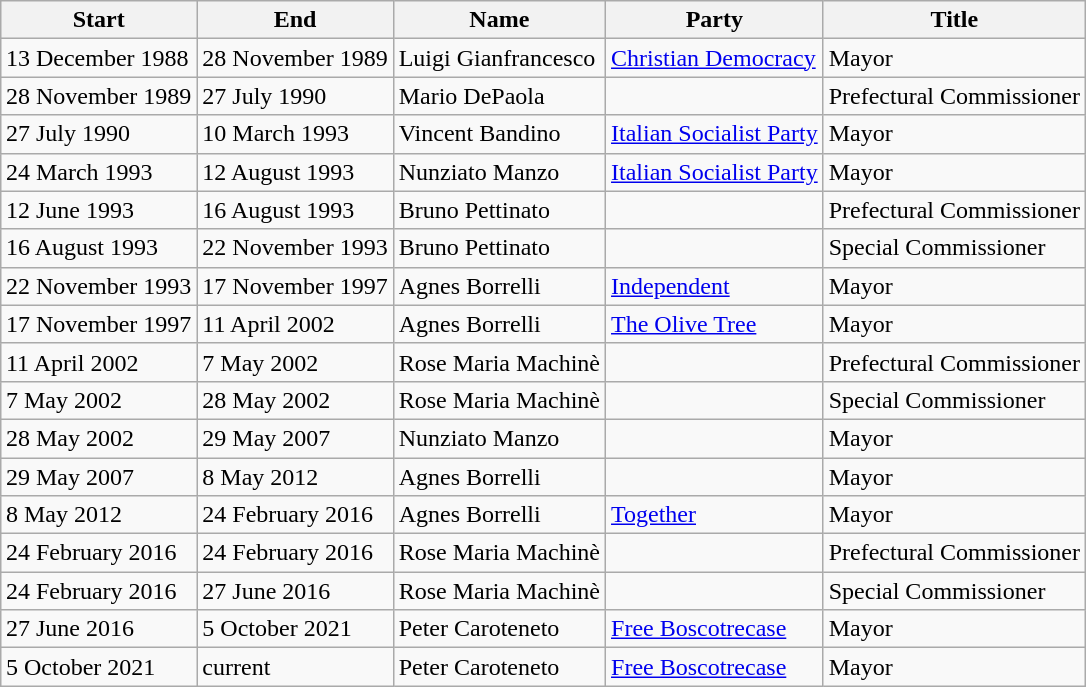<table class="wikitable" style="margin: 0 auto;">
<tr>
<th>Start</th>
<th>End</th>
<th>Name</th>
<th>Party</th>
<th>Title</th>
</tr>
<tr>
<td>13 December 1988</td>
<td>28 November 1989</td>
<td>Luigi Gianfrancesco</td>
<td><a href='#'>Christian Democracy</a></td>
<td>Mayor</td>
</tr>
<tr>
<td>28 November 1989</td>
<td>27 July 1990</td>
<td>Mario DePaola</td>
<td></td>
<td>Prefectural Commissioner</td>
</tr>
<tr>
<td>27 July 1990</td>
<td>10 March 1993</td>
<td>Vincent Bandino</td>
<td><a href='#'>Italian Socialist Party</a></td>
<td>Mayor</td>
</tr>
<tr>
<td>24 March 1993</td>
<td>12 August 1993</td>
<td>Nunziato Manzo</td>
<td><a href='#'>Italian Socialist Party</a></td>
<td>Mayor</td>
</tr>
<tr>
<td>12 June 1993</td>
<td>16 August 1993</td>
<td>Bruno Pettinato</td>
<td></td>
<td>Prefectural Commissioner</td>
</tr>
<tr>
<td>16 August 1993</td>
<td>22 November 1993</td>
<td>Bruno Pettinato</td>
<td></td>
<td>Special Commissioner</td>
</tr>
<tr>
<td>22 November 1993</td>
<td>17 November 1997</td>
<td>Agnes Borrelli</td>
<td><a href='#'>Independent</a></td>
<td>Mayor</td>
</tr>
<tr>
<td>17 November 1997</td>
<td>11 April 2002</td>
<td>Agnes Borrelli</td>
<td><a href='#'>The Olive Tree</a></td>
<td>Mayor</td>
</tr>
<tr>
<td>11 April 2002</td>
<td>7 May 2002</td>
<td>Rose Maria Machinè</td>
<td></td>
<td>Prefectural Commissioner</td>
</tr>
<tr>
<td>7 May 2002</td>
<td>28 May 2002</td>
<td>Rose Maria Machinè</td>
<td></td>
<td>Special Commissioner</td>
</tr>
<tr>
<td>28 May 2002</td>
<td>29 May 2007</td>
<td>Nunziato Manzo</td>
<td></td>
<td>Mayor</td>
</tr>
<tr>
<td>29 May 2007</td>
<td>8 May 2012</td>
<td>Agnes Borrelli</td>
<td></td>
<td>Mayor</td>
</tr>
<tr>
<td>8 May 2012</td>
<td>24 February 2016</td>
<td>Agnes Borrelli</td>
<td><a href='#'>Together</a></td>
<td>Mayor</td>
</tr>
<tr>
<td>24 February 2016</td>
<td>24 February 2016</td>
<td>Rose Maria Machinè</td>
<td></td>
<td>Prefectural Commissioner</td>
</tr>
<tr>
<td>24 February 2016</td>
<td>27 June 2016</td>
<td>Rose Maria Machinè</td>
<td></td>
<td>Special Commissioner</td>
</tr>
<tr>
<td>27 June 2016</td>
<td>5 October 2021</td>
<td>Peter Caroteneto</td>
<td><a href='#'>Free Boscotrecase</a></td>
<td>Mayor</td>
</tr>
<tr>
<td>5 October 2021</td>
<td>current</td>
<td>Peter Caroteneto</td>
<td><a href='#'>Free Boscotrecase</a></td>
<td>Mayor</td>
</tr>
</table>
